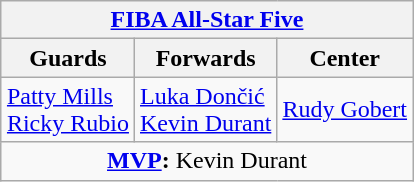<table class=wikitable style="margin:auto">
<tr>
<th colspan=3 align=center><a href='#'>FIBA All-Star Five</a></th>
</tr>
<tr>
<th>Guards</th>
<th>Forwards</th>
<th>Center</th>
</tr>
<tr>
<td> <a href='#'>Patty Mills</a><br> <a href='#'>Ricky Rubio</a></td>
<td> <a href='#'>Luka Dončić</a><br> <a href='#'>Kevin Durant</a></td>
<td> <a href='#'>Rudy Gobert</a></td>
</tr>
<tr>
<td colspan=3 align=center><strong><a href='#'>MVP</a>:</strong>  Kevin Durant</td>
</tr>
</table>
